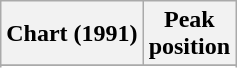<table class="wikitable sortable plainrowheaders">
<tr>
<th>Chart (1991)</th>
<th>Peak<br>position</th>
</tr>
<tr>
</tr>
<tr>
</tr>
<tr>
</tr>
</table>
